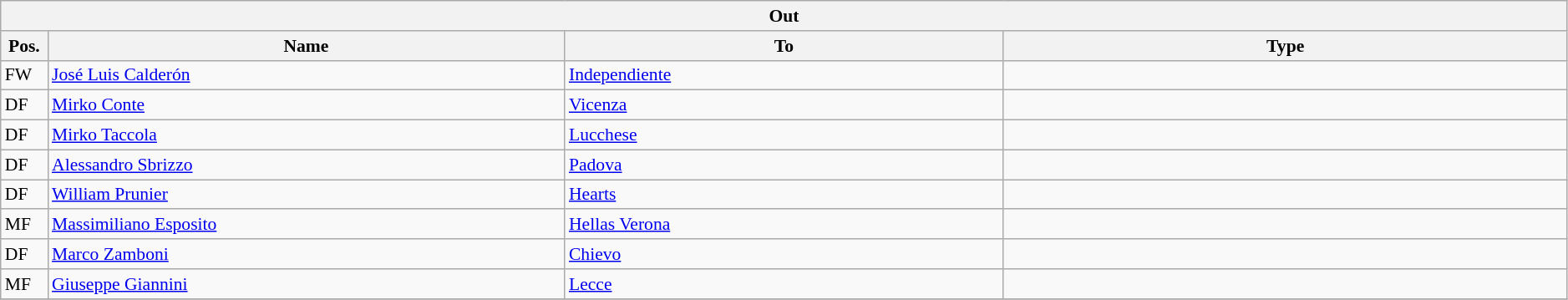<table class="wikitable" style="font-size:90%;width:99%;">
<tr>
<th colspan="4">Out</th>
</tr>
<tr>
<th width=3%>Pos.</th>
<th width=33%>Name</th>
<th width=28%>To</th>
<th width=36%>Type</th>
</tr>
<tr>
<td>FW</td>
<td><a href='#'>José Luis Calderón</a></td>
<td><a href='#'>Independiente</a></td>
<td></td>
</tr>
<tr>
<td>DF</td>
<td><a href='#'>Mirko Conte</a></td>
<td><a href='#'>Vicenza</a></td>
<td></td>
</tr>
<tr>
<td>DF</td>
<td><a href='#'>Mirko Taccola</a></td>
<td><a href='#'>Lucchese</a></td>
<td></td>
</tr>
<tr>
<td>DF</td>
<td><a href='#'>Alessandro Sbrizzo</a></td>
<td><a href='#'>Padova</a></td>
<td></td>
</tr>
<tr>
<td>DF</td>
<td><a href='#'>William Prunier</a></td>
<td><a href='#'>Hearts</a></td>
<td></td>
</tr>
<tr>
<td>MF</td>
<td><a href='#'>Massimiliano Esposito</a></td>
<td><a href='#'>Hellas Verona</a></td>
<td></td>
</tr>
<tr>
<td>DF</td>
<td><a href='#'>Marco Zamboni</a></td>
<td><a href='#'>Chievo</a></td>
<td></td>
</tr>
<tr>
<td>MF</td>
<td><a href='#'>Giuseppe Giannini</a></td>
<td><a href='#'>Lecce</a></td>
<td></td>
</tr>
<tr>
</tr>
</table>
